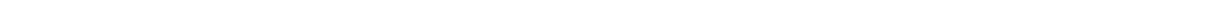<table style="width:88%; text-align:center;">
<tr style="color:white;">
<td style="background:"><strong>15</strong></td>
<td style="background:"><strong>41</strong></td>
<td style="background:"><strong>8</strong></td>
<td style="background:"><strong>76</strong></td>
</tr>
</table>
